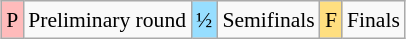<table class="wikitable" style="margin:0.5em auto; font-size:90%; line-height:1.25em; text-align:center;">
<tr>
<td bgcolor="#FFBBBB" align=center>P</td>
<td>Preliminary round</td>
<td bgcolor="#97DEFF" align=center>½</td>
<td>Semifinals</td>
<td bgcolor="#FFDF80" align=center>F</td>
<td>Finals</td>
</tr>
</table>
